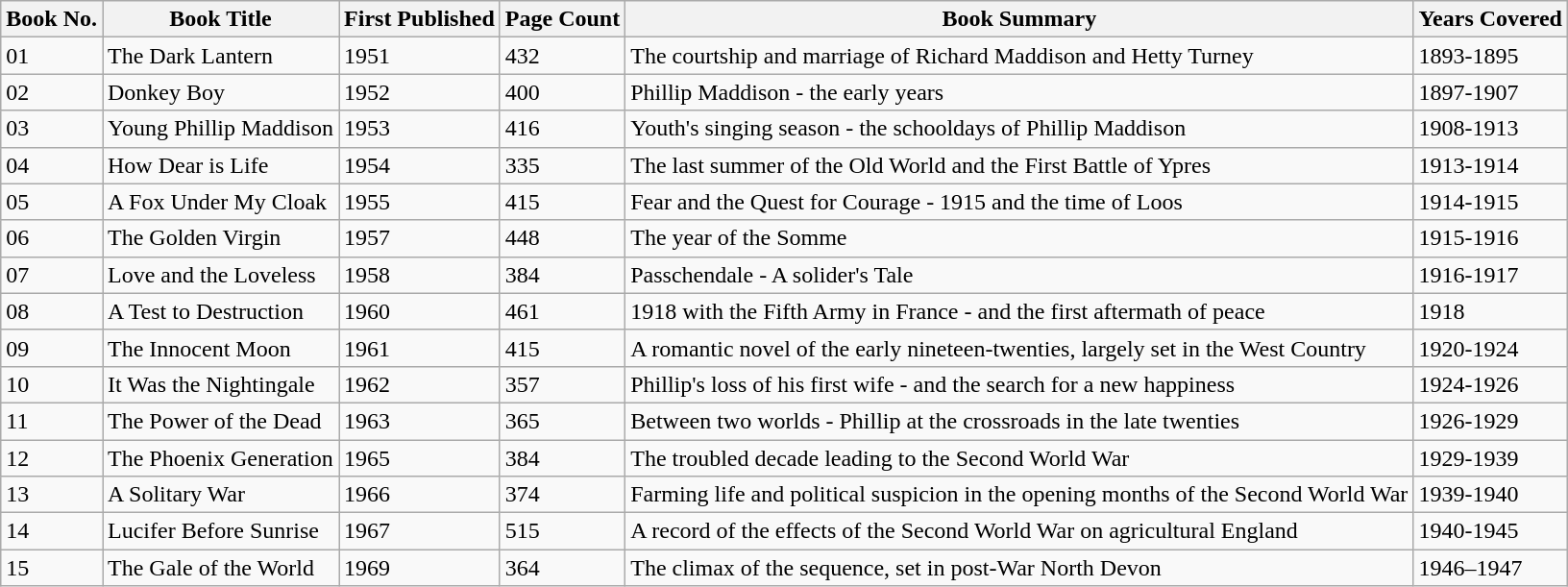<table class="wikitable sortable">
<tr>
<th>Book No.</th>
<th>Book Title</th>
<th>First Published</th>
<th>Page Count</th>
<th>Book Summary</th>
<th>Years Covered</th>
</tr>
<tr>
<td>01</td>
<td>The Dark Lantern</td>
<td>1951</td>
<td>432</td>
<td>The courtship and marriage of Richard Maddison and Hetty Turney</td>
<td>1893-1895</td>
</tr>
<tr>
<td>02</td>
<td>Donkey Boy</td>
<td>1952</td>
<td>400</td>
<td>Phillip Maddison - the early years</td>
<td>1897-1907</td>
</tr>
<tr>
<td>03</td>
<td>Young Phillip Maddison</td>
<td>1953</td>
<td>416</td>
<td>Youth's singing season - the schooldays of Phillip Maddison</td>
<td>1908-1913</td>
</tr>
<tr>
<td>04</td>
<td>How Dear is Life</td>
<td>1954</td>
<td>335</td>
<td>The last summer of the Old World and the First Battle of Ypres</td>
<td>1913-1914</td>
</tr>
<tr>
<td>05</td>
<td>A Fox Under My Cloak</td>
<td>1955</td>
<td>415</td>
<td>Fear and the Quest for Courage - 1915 and the time of Loos</td>
<td>1914-1915</td>
</tr>
<tr>
<td>06</td>
<td>The Golden Virgin</td>
<td>1957</td>
<td>448</td>
<td>The year of the Somme</td>
<td>1915-1916</td>
</tr>
<tr>
<td>07</td>
<td>Love and the Loveless</td>
<td>1958</td>
<td>384</td>
<td>Passchendale - A solider's Tale</td>
<td>1916-1917</td>
</tr>
<tr>
<td>08</td>
<td>A Test to Destruction</td>
<td>1960</td>
<td>461</td>
<td>1918 with the Fifth Army in France - and the first aftermath of peace</td>
<td>1918</td>
</tr>
<tr>
<td>09</td>
<td>The Innocent Moon</td>
<td>1961</td>
<td>415</td>
<td>A romantic novel of the early nineteen-twenties, largely set in the West Country</td>
<td>1920-1924</td>
</tr>
<tr>
<td>10</td>
<td>It Was the Nightingale</td>
<td>1962</td>
<td>357</td>
<td>Phillip's loss of his first wife - and the search for a new happiness</td>
<td>1924-1926</td>
</tr>
<tr>
<td>11</td>
<td>The Power of the Dead</td>
<td>1963</td>
<td>365</td>
<td>Between two worlds - Phillip at the crossroads in the late twenties</td>
<td>1926-1929</td>
</tr>
<tr>
<td>12</td>
<td>The Phoenix Generation</td>
<td>1965</td>
<td>384</td>
<td>The troubled decade leading to the Second World War</td>
<td>1929-1939</td>
</tr>
<tr>
<td>13</td>
<td>A Solitary War</td>
<td>1966</td>
<td>374</td>
<td>Farming life and political suspicion in the opening months of the Second World War</td>
<td>1939-1940</td>
</tr>
<tr>
<td>14</td>
<td>Lucifer Before Sunrise</td>
<td>1967</td>
<td>515</td>
<td>A record of the effects of the Second World War on agricultural England</td>
<td>1940-1945</td>
</tr>
<tr>
<td>15</td>
<td>The Gale of the World</td>
<td>1969</td>
<td>364</td>
<td>The climax of the sequence, set in post-War North Devon</td>
<td>1946–1947</td>
</tr>
</table>
